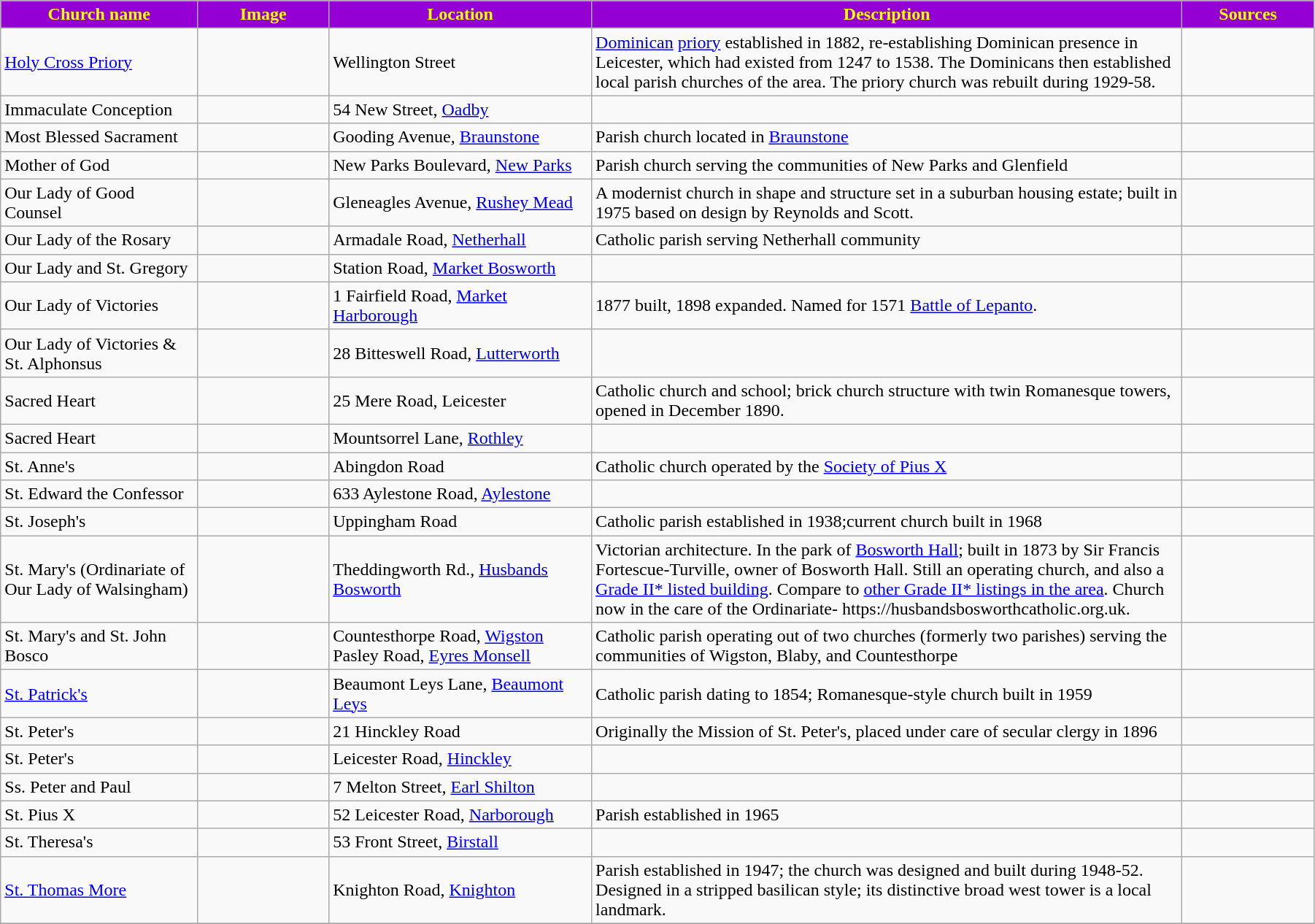<table class="wikitable sortable" style="width:95%">
<tr>
<th style="background:darkviolet; color:yellow;" width="15%"><strong>Church name</strong></th>
<th style="background:darkviolet; color:yellow;" width="10%"><strong>Image</strong></th>
<th style="background:darkviolet; color:yellow;" width="20%"><strong>Location</strong></th>
<th style="background:darkviolet; color:yellow;" width="35"><strong>Description</strong></th>
<th style="background:darkviolet; color:yellow;" width="5"><strong>Sources</strong></th>
</tr>
<tr>
<td><a href='#'>Holy Cross Priory</a></td>
<td></td>
<td>Wellington Street<br><small></small></td>
<td><a href='#'>Dominican</a> <a href='#'>priory</a> established in 1882, re-establishing Dominican presence in Leicester, which had existed from 1247 to 1538.  The Dominicans then established local parish churches of the area.  The priory church was rebuilt during 1929-58.</td>
<td></td>
</tr>
<tr>
<td>Immaculate Conception</td>
<td></td>
<td>54 New Street, <a href='#'>Oadby</a><br><small></small></td>
<td></td>
<td></td>
</tr>
<tr>
<td>Most Blessed Sacrament</td>
<td></td>
<td>Gooding Avenue, <a href='#'>Braunstone</a><br></td>
<td>Parish church located in <a href='#'>Braunstone</a></td>
<td></td>
</tr>
<tr>
<td>Mother of God</td>
<td></td>
<td>New Parks Boulevard, <a href='#'>New Parks</a><br><small></small></td>
<td>Parish church serving the communities of New Parks and Glenfield</td>
<td></td>
</tr>
<tr>
<td>Our Lady of Good Counsel</td>
<td></td>
<td>Gleneagles Avenue, <a href='#'>Rushey Mead</a><br><small></small></td>
<td>A modernist church in shape and structure set in a suburban housing estate; built in 1975 based on design by Reynolds and Scott.</td>
<td></td>
</tr>
<tr>
<td>Our Lady of the Rosary</td>
<td></td>
<td>Armadale Road, <a href='#'>Netherhall</a><br><small></small></td>
<td>Catholic parish serving Netherhall community</td>
<td></td>
</tr>
<tr>
<td>Our Lady and St. Gregory</td>
<td></td>
<td>Station Road, <a href='#'>Market Bosworth</a><br><small></small></td>
<td></td>
<td></td>
</tr>
<tr>
<td>Our Lady of Victories</td>
<td></td>
<td>1 Fairfield Road, <a href='#'>Market Harborough</a><br><small></small></td>
<td>1877 built, 1898 expanded.  Named for 1571 <a href='#'>Battle of Lepanto</a>.</td>
<td></td>
</tr>
<tr>
<td>Our Lady of Victories & St. Alphonsus</td>
<td></td>
<td>28 Bitteswell Road, <a href='#'>Lutterworth</a><br><small></small></td>
<td></td>
<td></td>
</tr>
<tr>
<td>Sacred Heart</td>
<td></td>
<td>25 Mere Road, Leicester<br><small></small></td>
<td>Catholic church and school; brick church structure with twin Romanesque towers, opened in December 1890.</td>
<td></td>
</tr>
<tr>
<td>Sacred Heart</td>
<td></td>
<td>Mountsorrel Lane, <a href='#'>Rothley</a><small></small></td>
<td></td>
<td></td>
</tr>
<tr>
<td>St. Anne's</td>
<td></td>
<td>Abingdon Road<br><small></small></td>
<td>Catholic church operated by the <a href='#'>Society of Pius X</a></td>
<td></td>
</tr>
<tr>
<td>St. Edward the Confessor</td>
<td></td>
<td>633 Aylestone Road, <a href='#'>Aylestone</a><br><small></small></td>
<td></td>
<td></td>
</tr>
<tr>
<td>St. Joseph's</td>
<td></td>
<td>Uppingham Road<br><small></small></td>
<td>Catholic parish established in 1938;current church built in 1968</td>
<td></td>
</tr>
<tr>
<td>St. Mary's (Ordinariate of Our Lady of Walsingham)</td>
<td></td>
<td>Theddingworth Rd., <a href='#'>Husbands Bosworth</a><br><small></small></td>
<td>Victorian architecture. In the park of <a href='#'>Bosworth Hall</a>; built in 1873 by Sir Francis Fortescue-Turville, owner of Bosworth Hall. Still an operating church, and also a <a href='#'>Grade II* listed building</a>. Compare to <a href='#'>other Grade II* listings in the area</a>. Church now in the care of the Ordinariate- https://husbandsbosworthcatholic.org.uk.</td>
<td></td>
</tr>
<tr>
<td>St. Mary's and St. John Bosco</td>
<td></td>
<td>Countesthorpe Road, <a href='#'>Wigston</a><br>Pasley Road, <a href='#'>Eyres Monsell</a></td>
<td>Catholic parish operating out of two churches (formerly two parishes) serving the communities of Wigston, Blaby, and Countesthorpe</td>
<td></td>
</tr>
<tr>
<td><a href='#'>St. Patrick's</a></td>
<td></td>
<td>Beaumont Leys Lane, <a href='#'>Beaumont Leys</a><br><small></small></td>
<td>Catholic parish dating to 1854; Romanesque-style church built in 1959</td>
<td></td>
</tr>
<tr>
<td>St. Peter's</td>
<td></td>
<td>21 Hinckley Road<br><small></small></td>
<td>Originally the Mission of St. Peter's, placed under care of secular clergy in 1896</td>
<td></td>
</tr>
<tr>
<td>St. Peter's</td>
<td></td>
<td>Leicester Road, <a href='#'>Hinckley</a><br><small></small></td>
<td></td>
<td></td>
</tr>
<tr>
<td>Ss. Peter and Paul</td>
<td></td>
<td>7 Melton Street, <a href='#'>Earl Shilton</a><br><small></small></td>
<td></td>
<td></td>
</tr>
<tr>
<td>St. Pius X</td>
<td></td>
<td>52 Leicester Road, <a href='#'>Narborough</a><br><small></small></td>
<td>Parish established in 1965</td>
<td></td>
</tr>
<tr>
<td>St. Theresa's</td>
<td></td>
<td>53 Front Street, <a href='#'>Birstall</a><br><small></small></td>
<td></td>
<td></td>
</tr>
<tr>
<td><a href='#'>St. Thomas More</a></td>
<td></td>
<td>Knighton Road, <a href='#'>Knighton</a><br><small></small></td>
<td>Parish established in 1947; the church was designed and built during 1948-52.  Designed in a stripped basilican style; its distinctive broad west tower is a local landmark.</td>
<td></td>
</tr>
<tr>
</tr>
</table>
